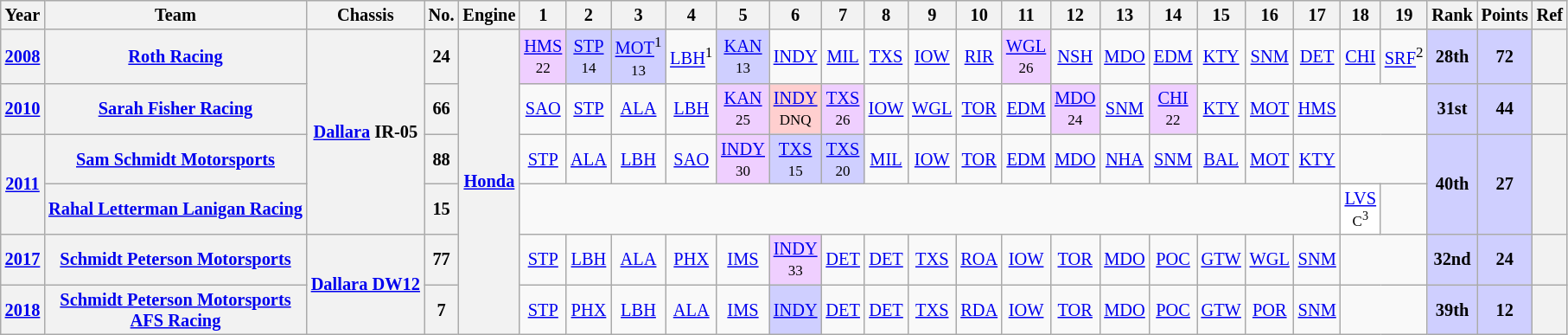<table class="wikitable" style="text-align:center; font-size:85%">
<tr>
<th>Year</th>
<th>Team</th>
<th>Chassis</th>
<th>No.</th>
<th>Engine</th>
<th>1</th>
<th>2</th>
<th>3</th>
<th>4</th>
<th>5</th>
<th>6</th>
<th>7</th>
<th>8</th>
<th>9</th>
<th>10</th>
<th>11</th>
<th>12</th>
<th>13</th>
<th>14</th>
<th>15</th>
<th>16</th>
<th>17</th>
<th>18</th>
<th>19</th>
<th>Rank</th>
<th>Points</th>
<th>Ref</th>
</tr>
<tr>
<th><a href='#'>2008</a></th>
<th nowrap><a href='#'>Roth Racing</a></th>
<th rowspan=4 nowrap><a href='#'>Dallara</a> IR-05</th>
<th>24</th>
<th rowspan=6><a href='#'>Honda</a></th>
<td style="background:#EFCFFF;"><a href='#'>HMS</a><br><small>22</small></td>
<td style="background:#CFCFFF;"><a href='#'>STP</a><br><small>14</small></td>
<td style="background:#CFCFFF;"><a href='#'>MOT</a><sup>1</sup><br><small>13</small></td>
<td><a href='#'>LBH</a><sup>1</sup></td>
<td style="background:#CFCFFF;"><a href='#'>KAN</a><br><small>13</small></td>
<td><a href='#'>INDY</a></td>
<td><a href='#'>MIL</a></td>
<td><a href='#'>TXS</a></td>
<td><a href='#'>IOW</a></td>
<td><a href='#'>RIR</a></td>
<td style="background:#EFCFFF;"><a href='#'>WGL</a><br><small>26</small></td>
<td><a href='#'>NSH</a></td>
<td><a href='#'>MDO</a></td>
<td><a href='#'>EDM</a></td>
<td><a href='#'>KTY</a></td>
<td><a href='#'>SNM</a></td>
<td><a href='#'>DET</a></td>
<td><a href='#'>CHI</a></td>
<td><a href='#'>SRF</a><sup>2</sup></td>
<th style="background:#CFCFFF;">28th</th>
<th style="background:#CFCFFF;">72</th>
<th></th>
</tr>
<tr>
<th><a href='#'>2010</a></th>
<th nowrap><a href='#'>Sarah Fisher Racing</a></th>
<th>66</th>
<td><a href='#'>SAO</a></td>
<td><a href='#'>STP</a></td>
<td><a href='#'>ALA</a></td>
<td><a href='#'>LBH</a></td>
<td style="background:#EFCFFF;"><a href='#'>KAN</a><br><small>25</small></td>
<td style="background:#FFCFCF;"><a href='#'>INDY</a><br><small>DNQ</small></td>
<td style="background:#EFCFFF;"><a href='#'>TXS</a><br><small>26</small></td>
<td><a href='#'>IOW</a></td>
<td><a href='#'>WGL</a></td>
<td><a href='#'>TOR</a></td>
<td><a href='#'>EDM</a></td>
<td style="background:#EFCFFF;"><a href='#'>MDO</a><br><small>24</small></td>
<td><a href='#'>SNM</a></td>
<td style="background:#EFCFFF;"><a href='#'>CHI</a><br><small>22</small></td>
<td><a href='#'>KTY</a></td>
<td><a href='#'>MOT</a></td>
<td><a href='#'>HMS</a></td>
<td colspan=2></td>
<th style="background:#CFCFFF;">31st</th>
<th style="background:#CFCFFF;">44</th>
<th></th>
</tr>
<tr>
<th rowspan=2><a href='#'>2011</a></th>
<th nowrap><a href='#'>Sam Schmidt Motorsports</a></th>
<th>88</th>
<td><a href='#'>STP</a></td>
<td><a href='#'>ALA</a></td>
<td><a href='#'>LBH</a></td>
<td><a href='#'>SAO</a></td>
<td style="background:#EFCFFF;"><a href='#'>INDY</a><br><small>30</small></td>
<td style="background:#CFCFFF;"><a href='#'>TXS</a><br><small>15</small></td>
<td style="background:#CFCFFF;"><a href='#'>TXS</a><br><small>20</small></td>
<td><a href='#'>MIL</a></td>
<td><a href='#'>IOW</a></td>
<td><a href='#'>TOR</a></td>
<td><a href='#'>EDM</a></td>
<td><a href='#'>MDO</a></td>
<td><a href='#'>NHA</a></td>
<td><a href='#'>SNM</a></td>
<td><a href='#'>BAL</a></td>
<td><a href='#'>MOT</a></td>
<td><a href='#'>KTY</a></td>
<td colspan=2></td>
<th rowspan=2 style="background:#CFCFFF;">40th</th>
<th rowspan=2 style="background:#CFCFFF;">27</th>
<th rowspan=2></th>
</tr>
<tr>
<th nowrap><a href='#'>Rahal Letterman Lanigan Racing</a></th>
<th>15</th>
<td colspan=17></td>
<td style="background:#FFFFFF;"><a href='#'>LVS</a><br><small>C<sup>3</sup></small></td>
<td></td>
</tr>
<tr>
<th><a href='#'>2017</a></th>
<th nowrap><a href='#'>Schmidt Peterson Motorsports</a></th>
<th rowspan=2 nowrap><a href='#'>Dallara DW12</a></th>
<th>77</th>
<td><a href='#'>STP</a></td>
<td><a href='#'>LBH</a></td>
<td><a href='#'>ALA</a></td>
<td><a href='#'>PHX</a></td>
<td><a href='#'>IMS</a></td>
<td style="background:#EFCFFF;"><a href='#'>INDY</a><br><small>33</small></td>
<td><a href='#'>DET</a></td>
<td><a href='#'>DET</a></td>
<td><a href='#'>TXS</a></td>
<td><a href='#'>ROA</a></td>
<td><a href='#'>IOW</a></td>
<td><a href='#'>TOR</a></td>
<td><a href='#'>MDO</a></td>
<td><a href='#'>POC</a></td>
<td><a href='#'>GTW</a></td>
<td><a href='#'>WGL</a></td>
<td><a href='#'>SNM</a></td>
<td colspan=2></td>
<th style="background:#CFCFFF;">32nd</th>
<th style="background:#CFCFFF;">24</th>
<th></th>
</tr>
<tr>
<th><a href='#'>2018</a></th>
<th nowrap><a href='#'>Schmidt Peterson Motorsports</a> <br> <a href='#'>AFS Racing</a></th>
<th>7</th>
<td><a href='#'>STP</a></td>
<td><a href='#'>PHX</a></td>
<td><a href='#'>LBH</a></td>
<td><a href='#'>ALA</a></td>
<td><a href='#'>IMS</a></td>
<td style="background:#CFCFFF;"><a href='#'>INDY</a><br></td>
<td><a href='#'>DET</a></td>
<td><a href='#'>DET</a></td>
<td><a href='#'>TXS</a></td>
<td><a href='#'>RDA</a></td>
<td><a href='#'>IOW</a></td>
<td><a href='#'>TOR</a></td>
<td><a href='#'>MDO</a></td>
<td><a href='#'>POC</a></td>
<td><a href='#'>GTW</a></td>
<td><a href='#'>POR</a></td>
<td><a href='#'>SNM</a></td>
<td colspan=2></td>
<th style="background:#CFCFFF;">39th</th>
<th style="background:#CFCFFF;">12</th>
<th></th>
</tr>
</table>
